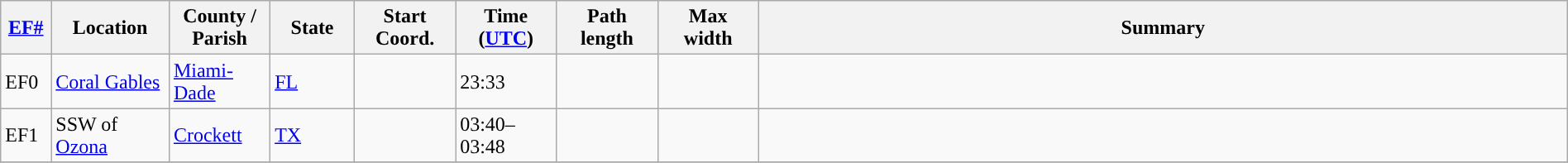<table class="wikitable sortable" style="width:100%;">
<tr>
<th scope="col"  style="width:3%; text-align:center;"><a href='#'>EF#</a></th>
<th scope="col"  style="width:7%; text-align:center;" class="unsortable">Location</th>
<th scope="col"  style="width:6%; text-align:center;" class="unsortable">County / Parish</th>
<th scope="col"  style="width:5%; text-align:center;">State</th>
<th scope="col"  style="width:6%; text-align:center;">Start Coord.</th>
<th scope="col"  style="width:6%; text-align:center;">Time (<a href='#'>UTC</a>)</th>
<th scope="col"  style="width:6%; text-align:center;">Path length</th>
<th scope="col"  style="width:6%; text-align:center;">Max width</th>
<th scope="col" class="unsortable" style="width:48%; text-align:center;">Summary</th>
</tr>
<tr>
<td>EF0</td>
<td><a href='#'>Coral Gables</a></td>
<td><a href='#'>Miami-Dade</a></td>
<td><a href='#'>FL</a></td>
<td></td>
<td>23:33</td>
<td></td>
<td></td>
<td></td>
</tr>
<tr>
<td>EF1</td>
<td>SSW of <a href='#'>Ozona</a></td>
<td><a href='#'>Crockett</a></td>
<td><a href='#'>TX</a></td>
<td></td>
<td>03:40–03:48</td>
<td></td>
<td></td>
<td></td>
</tr>
<tr>
</tr>
</table>
